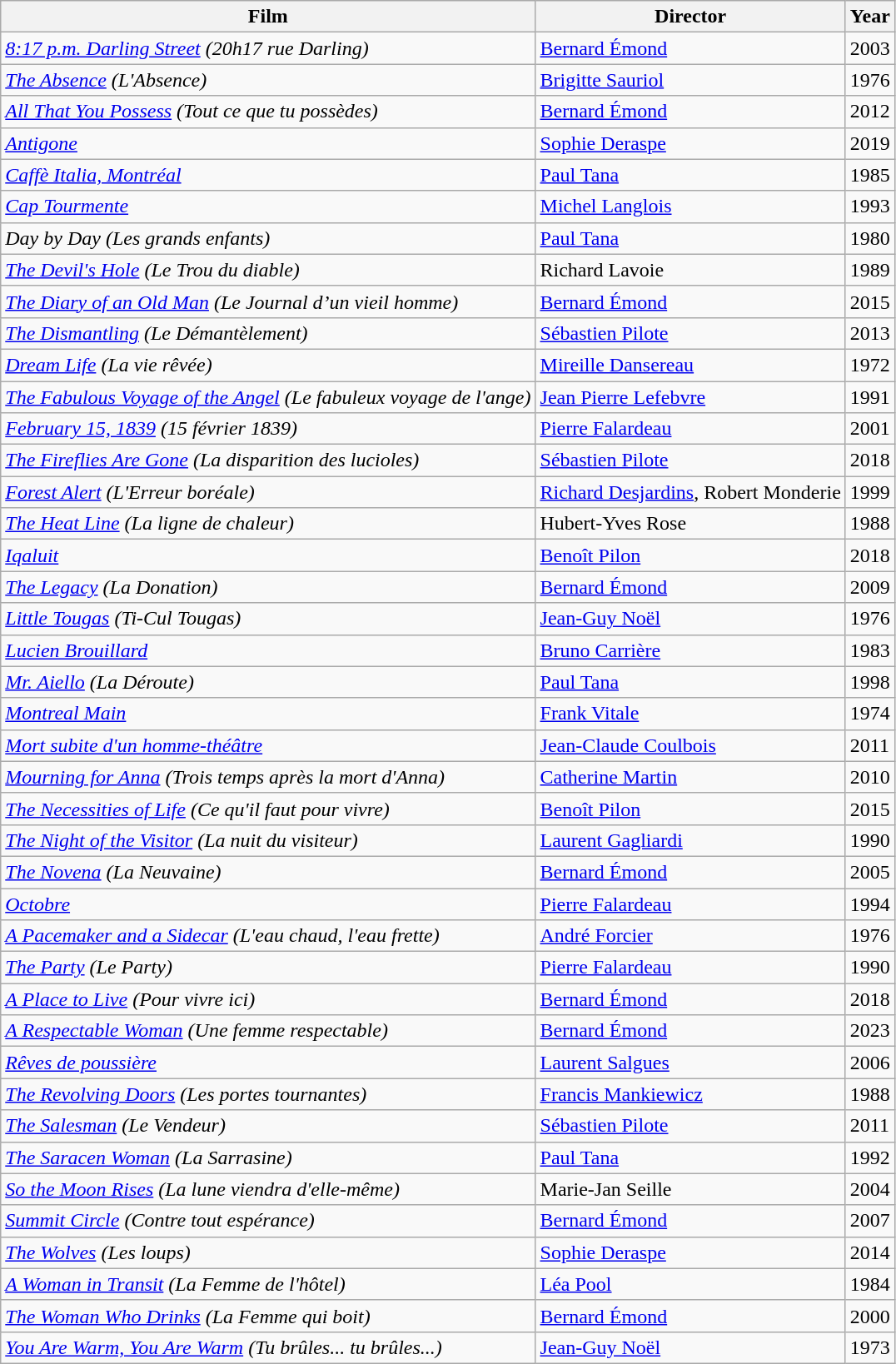<table class="wikitable sortable">
<tr>
<th>Film</th>
<th>Director</th>
<th>Year</th>
</tr>
<tr>
<td><em><a href='#'>8:17 p.m. Darling Street</a> (20h17 rue Darling)</em></td>
<td><a href='#'>Bernard Émond</a></td>
<td>2003</td>
</tr>
<tr>
<td><em><a href='#'>The Absence</a> (L'Absence)</em></td>
<td><a href='#'>Brigitte Sauriol</a></td>
<td>1976</td>
</tr>
<tr>
<td><em><a href='#'>All That You Possess</a> (Tout ce que tu possèdes)</em></td>
<td><a href='#'>Bernard Émond</a></td>
<td>2012</td>
</tr>
<tr>
<td><em><a href='#'>Antigone</a></em></td>
<td><a href='#'>Sophie Deraspe</a></td>
<td>2019</td>
</tr>
<tr>
<td><em><a href='#'>Caffè Italia, Montréal</a></em></td>
<td><a href='#'>Paul Tana</a></td>
<td>1985</td>
</tr>
<tr>
<td><em><a href='#'>Cap Tourmente</a></em></td>
<td><a href='#'>Michel Langlois</a></td>
<td>1993</td>
</tr>
<tr>
<td><em>Day by Day (Les grands enfants)</em></td>
<td><a href='#'>Paul Tana</a></td>
<td>1980</td>
</tr>
<tr>
<td><em><a href='#'>The Devil's Hole</a> (Le Trou du diable)</em></td>
<td>Richard Lavoie</td>
<td>1989</td>
</tr>
<tr>
<td><em><a href='#'>The Diary of an Old Man</a> (Le Journal d’un vieil homme)</em></td>
<td><a href='#'>Bernard Émond</a></td>
<td>2015</td>
</tr>
<tr>
<td><em><a href='#'>The Dismantling</a> (Le Démantèlement)</em></td>
<td><a href='#'>Sébastien Pilote</a></td>
<td>2013</td>
</tr>
<tr>
<td><em><a href='#'>Dream Life</a> (La vie rêvée)</em></td>
<td><a href='#'>Mireille Dansereau</a></td>
<td>1972</td>
</tr>
<tr>
<td><em><a href='#'>The Fabulous Voyage of the Angel</a> (Le fabuleux voyage de l'ange)</em></td>
<td><a href='#'>Jean Pierre Lefebvre</a></td>
<td>1991</td>
</tr>
<tr>
<td><em><a href='#'>February 15, 1839</a> (15 février 1839)</em></td>
<td><a href='#'>Pierre Falardeau</a></td>
<td>2001</td>
</tr>
<tr>
<td><em><a href='#'>The Fireflies Are Gone</a> (La disparition des lucioles)</em></td>
<td><a href='#'>Sébastien Pilote</a></td>
<td>2018</td>
</tr>
<tr>
<td><em><a href='#'>Forest Alert</a> (L'Erreur boréale)</em></td>
<td><a href='#'>Richard Desjardins</a>, Robert Monderie</td>
<td>1999</td>
</tr>
<tr>
<td><em><a href='#'>The Heat Line</a> (La ligne de chaleur)</em></td>
<td>Hubert-Yves Rose</td>
<td>1988</td>
</tr>
<tr>
<td><em><a href='#'>Iqaluit</a></em></td>
<td><a href='#'>Benoît Pilon</a></td>
<td>2018</td>
</tr>
<tr>
<td><em><a href='#'>The Legacy</a> (La Donation)</em></td>
<td><a href='#'>Bernard Émond</a></td>
<td>2009</td>
</tr>
<tr>
<td><em><a href='#'>Little Tougas</a> (Ti-Cul Tougas)</em></td>
<td><a href='#'>Jean-Guy Noël</a></td>
<td>1976</td>
</tr>
<tr>
<td><em><a href='#'>Lucien Brouillard</a></em></td>
<td><a href='#'>Bruno Carrière</a></td>
<td>1983</td>
</tr>
<tr>
<td><em><a href='#'>Mr. Aiello</a> (La Déroute)</em></td>
<td><a href='#'>Paul Tana</a></td>
<td>1998</td>
</tr>
<tr>
<td><em><a href='#'>Montreal Main</a></em></td>
<td><a href='#'>Frank Vitale</a></td>
<td>1974</td>
</tr>
<tr>
<td><em><a href='#'>Mort subite d'un homme-théâtre</a></em></td>
<td><a href='#'>Jean-Claude Coulbois</a></td>
<td>2011</td>
</tr>
<tr>
<td><em><a href='#'>Mourning for Anna</a> (Trois temps après la mort d'Anna)</em></td>
<td><a href='#'>Catherine Martin</a></td>
<td>2010</td>
</tr>
<tr>
<td><em><a href='#'>The Necessities of Life</a> (Ce qu'il faut pour vivre)</em></td>
<td><a href='#'>Benoît Pilon</a></td>
<td>2015</td>
</tr>
<tr>
<td><em><a href='#'>The Night of the Visitor</a> (La nuit du visiteur)</em></td>
<td><a href='#'>Laurent Gagliardi</a></td>
<td>1990</td>
</tr>
<tr>
<td><em><a href='#'>The Novena</a> (La Neuvaine)</em></td>
<td><a href='#'>Bernard Émond</a></td>
<td>2005</td>
</tr>
<tr>
<td><em><a href='#'>Octobre</a></em></td>
<td><a href='#'>Pierre Falardeau</a></td>
<td>1994</td>
</tr>
<tr>
<td><em><a href='#'>A Pacemaker and a Sidecar</a> (L'eau chaud, l'eau frette)</em></td>
<td><a href='#'>André Forcier</a></td>
<td>1976</td>
</tr>
<tr>
<td><em><a href='#'>The Party</a> (Le Party)</em></td>
<td><a href='#'>Pierre Falardeau</a></td>
<td>1990</td>
</tr>
<tr>
<td><em><a href='#'>A Place to Live</a> (Pour vivre ici)</em></td>
<td><a href='#'>Bernard Émond</a></td>
<td>2018</td>
</tr>
<tr>
<td><em><a href='#'>A Respectable Woman</a> (Une femme respectable)</em></td>
<td><a href='#'>Bernard Émond</a></td>
<td>2023</td>
</tr>
<tr>
<td><em><a href='#'>Rêves de poussière</a></em></td>
<td><a href='#'>Laurent Salgues</a></td>
<td>2006</td>
</tr>
<tr>
<td><em><a href='#'>The Revolving Doors</a> (Les portes tournantes)</em></td>
<td><a href='#'>Francis Mankiewicz</a></td>
<td>1988</td>
</tr>
<tr>
<td><em><a href='#'>The Salesman</a> (Le Vendeur)</em></td>
<td><a href='#'>Sébastien Pilote</a></td>
<td>2011</td>
</tr>
<tr>
<td><em><a href='#'>The Saracen Woman</a> (La Sarrasine)</em></td>
<td><a href='#'>Paul Tana</a></td>
<td>1992</td>
</tr>
<tr>
<td><em><a href='#'>So the Moon Rises</a> (La lune viendra d'elle-même)</em></td>
<td>Marie-Jan Seille</td>
<td>2004</td>
</tr>
<tr>
<td><em><a href='#'>Summit Circle</a> (Contre tout espérance)</em></td>
<td><a href='#'>Bernard Émond</a></td>
<td>2007</td>
</tr>
<tr>
<td><em><a href='#'>The Wolves</a> (Les loups)</em></td>
<td><a href='#'>Sophie Deraspe</a></td>
<td>2014</td>
</tr>
<tr>
<td><em><a href='#'>A Woman in Transit</a> (La Femme de l'hôtel)</em></td>
<td><a href='#'>Léa Pool</a></td>
<td>1984</td>
</tr>
<tr>
<td><em><a href='#'>The Woman Who Drinks</a> (La Femme qui boit)</em></td>
<td><a href='#'>Bernard Émond</a></td>
<td>2000</td>
</tr>
<tr>
<td><em><a href='#'>You Are Warm, You Are Warm</a> (Tu brûles... tu brûles...)</em></td>
<td><a href='#'>Jean-Guy Noël</a></td>
<td>1973</td>
</tr>
</table>
